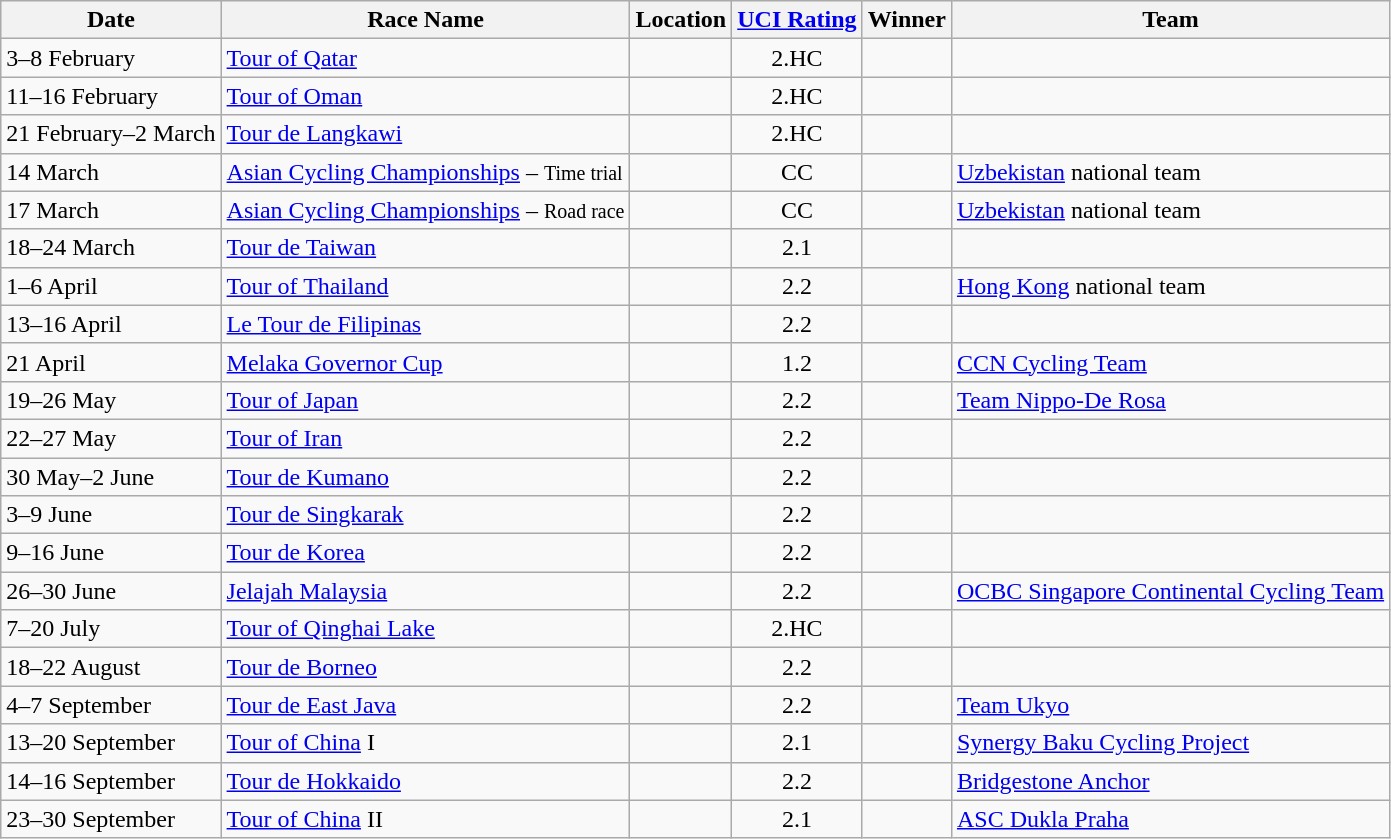<table class="wikitable sortable">
<tr>
<th>Date</th>
<th>Race Name</th>
<th>Location</th>
<th><a href='#'>UCI Rating</a></th>
<th>Winner</th>
<th>Team</th>
</tr>
<tr>
<td>3–8 February</td>
<td><a href='#'>Tour of Qatar</a></td>
<td></td>
<td align=center>2.HC</td>
<td></td>
<td></td>
</tr>
<tr>
<td>11–16 February</td>
<td><a href='#'>Tour of Oman</a></td>
<td></td>
<td align=center>2.HC</td>
<td></td>
<td></td>
</tr>
<tr>
<td>21 February–2 March</td>
<td><a href='#'>Tour de Langkawi</a></td>
<td></td>
<td align=center>2.HC</td>
<td></td>
<td></td>
</tr>
<tr>
<td>14 March</td>
<td><a href='#'>Asian Cycling Championships</a> – <small>Time trial</small></td>
<td></td>
<td align=center>CC</td>
<td></td>
<td><a href='#'>Uzbekistan</a> national team</td>
</tr>
<tr>
<td>17 March</td>
<td><a href='#'>Asian Cycling Championships</a> – <small>Road race</small></td>
<td></td>
<td align=center>CC</td>
<td></td>
<td><a href='#'>Uzbekistan</a> national team</td>
</tr>
<tr>
<td>18–24 March</td>
<td><a href='#'>Tour de Taiwan</a></td>
<td></td>
<td align=center>2.1</td>
<td></td>
<td></td>
</tr>
<tr>
<td>1–6 April</td>
<td><a href='#'>Tour of Thailand</a></td>
<td></td>
<td align=center>2.2</td>
<td></td>
<td><a href='#'>Hong Kong</a> national team</td>
</tr>
<tr>
<td>13–16 April</td>
<td><a href='#'>Le Tour de Filipinas</a></td>
<td></td>
<td align=center>2.2</td>
<td></td>
<td></td>
</tr>
<tr>
<td>21 April</td>
<td><a href='#'>Melaka Governor Cup</a></td>
<td></td>
<td align=center>1.2</td>
<td></td>
<td><a href='#'>CCN Cycling Team</a></td>
</tr>
<tr>
<td>19–26 May</td>
<td><a href='#'>Tour of Japan</a></td>
<td></td>
<td align=center>2.2</td>
<td></td>
<td><a href='#'>Team Nippo-De Rosa</a></td>
</tr>
<tr>
<td>22–27 May</td>
<td><a href='#'>Tour of Iran</a></td>
<td></td>
<td align=center>2.2</td>
<td></td>
<td></td>
</tr>
<tr>
<td>30 May–2 June</td>
<td><a href='#'>Tour de Kumano</a></td>
<td></td>
<td align=center>2.2</td>
<td></td>
<td></td>
</tr>
<tr>
<td>3–9 June</td>
<td><a href='#'>Tour de Singkarak</a></td>
<td></td>
<td align=center>2.2</td>
<td></td>
<td></td>
</tr>
<tr>
<td>9–16 June</td>
<td><a href='#'>Tour de Korea</a></td>
<td></td>
<td align=center>2.2</td>
<td></td>
<td></td>
</tr>
<tr>
<td>26–30 June</td>
<td><a href='#'>Jelajah Malaysia</a></td>
<td></td>
<td align=center>2.2</td>
<td></td>
<td><a href='#'>OCBC Singapore Continental Cycling Team</a></td>
</tr>
<tr>
<td>7–20 July</td>
<td><a href='#'>Tour of Qinghai Lake</a></td>
<td></td>
<td align=center>2.HC</td>
<td></td>
<td></td>
</tr>
<tr>
<td>18–22 August</td>
<td><a href='#'>Tour de Borneo</a></td>
<td></td>
<td align=center>2.2</td>
<td></td>
<td></td>
</tr>
<tr>
<td>4–7 September</td>
<td><a href='#'>Tour de East Java</a></td>
<td></td>
<td align=center>2.2</td>
<td></td>
<td><a href='#'>Team Ukyo</a></td>
</tr>
<tr>
<td>13–20 September</td>
<td><a href='#'>Tour of China</a> I</td>
<td></td>
<td align=center>2.1</td>
<td></td>
<td><a href='#'>Synergy Baku Cycling Project</a></td>
</tr>
<tr>
<td>14–16 September</td>
<td><a href='#'>Tour de Hokkaido</a></td>
<td></td>
<td align=center>2.2</td>
<td></td>
<td><a href='#'>Bridgestone Anchor</a></td>
</tr>
<tr>
<td>23–30 September</td>
<td><a href='#'>Tour of China</a> II</td>
<td></td>
<td align=center>2.1</td>
<td></td>
<td><a href='#'>ASC Dukla Praha</a></td>
</tr>
</table>
